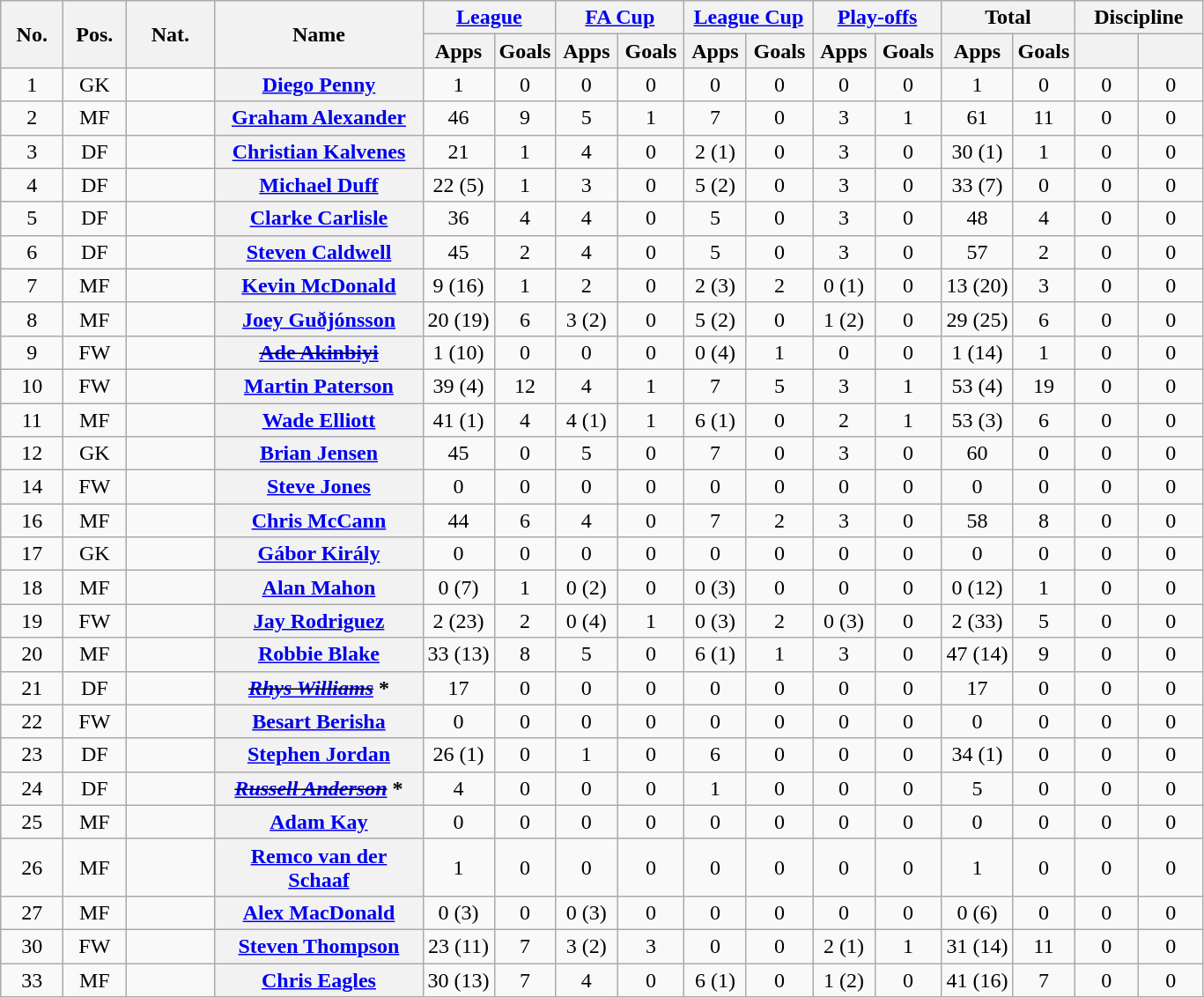<table class="wikitable plainrowheaders" style="text-align:center">
<tr>
<th rowspan="2" width="40">No.</th>
<th rowspan="2" width="40">Pos.</th>
<th rowspan="2" width="60">Nat.</th>
<th rowspan="2" width="150" scope="col">Name</th>
<th colspan="2" width="90"><a href='#'>League</a></th>
<th colspan="2" width="90"><a href='#'>FA Cup</a></th>
<th colspan="2" width="90"><a href='#'>League Cup</a></th>
<th colspan="2" width="90"><a href='#'>Play-offs</a></th>
<th colspan="2" width="90">Total</th>
<th colspan="2" width="90">Discipline</th>
</tr>
<tr>
<th scope="col">Apps</th>
<th scope="col">Goals</th>
<th scope="col">Apps</th>
<th scope="col">Goals</th>
<th scope="col">Apps</th>
<th scope="col">Goals</th>
<th scope="col">Apps</th>
<th scope="col">Goals</th>
<th scope="col">Apps</th>
<th scope="col">Goals</th>
<th scope="col"></th>
<th scope="col"></th>
</tr>
<tr>
<td>1</td>
<td>GK</td>
<td align="left"></td>
<th scope="row"><a href='#'>Diego Penny</a></th>
<td>1</td>
<td>0</td>
<td>0</td>
<td>0</td>
<td>0</td>
<td>0</td>
<td>0</td>
<td>0</td>
<td>1</td>
<td>0</td>
<td>0</td>
<td>0</td>
</tr>
<tr>
<td>2</td>
<td>MF</td>
<td align="left"></td>
<th scope="row"><a href='#'>Graham Alexander</a></th>
<td>46</td>
<td>9</td>
<td>5</td>
<td>1</td>
<td>7</td>
<td>0</td>
<td>3</td>
<td>1</td>
<td>61</td>
<td>11</td>
<td>0</td>
<td>0</td>
</tr>
<tr>
<td>3</td>
<td>DF</td>
<td align="left"></td>
<th scope="row"><a href='#'>Christian Kalvenes</a></th>
<td>21</td>
<td>1</td>
<td>4</td>
<td>0</td>
<td>2 (1)</td>
<td>0</td>
<td>3</td>
<td>0</td>
<td>30 (1)</td>
<td>1</td>
<td>0</td>
<td>0</td>
</tr>
<tr>
<td>4</td>
<td>DF</td>
<td align="left"></td>
<th scope="row"><a href='#'>Michael Duff</a></th>
<td>22 (5)</td>
<td>1</td>
<td>3</td>
<td>0</td>
<td>5 (2)</td>
<td>0</td>
<td>3</td>
<td>0</td>
<td>33 (7)</td>
<td>0</td>
<td>0</td>
<td>0</td>
</tr>
<tr>
<td>5</td>
<td>DF</td>
<td align="left"></td>
<th scope="row"><a href='#'>Clarke Carlisle</a></th>
<td>36</td>
<td>4</td>
<td>4</td>
<td>0</td>
<td>5</td>
<td>0</td>
<td>3</td>
<td>0</td>
<td>48</td>
<td>4</td>
<td>0</td>
<td>0</td>
</tr>
<tr>
<td>6</td>
<td>DF</td>
<td align="left"></td>
<th scope="row"><a href='#'>Steven Caldwell</a></th>
<td>45</td>
<td>2</td>
<td>4</td>
<td>0</td>
<td>5</td>
<td>0</td>
<td>3</td>
<td>0</td>
<td>57</td>
<td>2</td>
<td>0</td>
<td>0</td>
</tr>
<tr>
<td>7</td>
<td>MF</td>
<td align="left"></td>
<th scope="row"><a href='#'>Kevin McDonald</a></th>
<td>9 (16)</td>
<td>1</td>
<td>2</td>
<td>0</td>
<td>2 (3)</td>
<td>2</td>
<td>0 (1)</td>
<td>0</td>
<td>13 (20)</td>
<td>3</td>
<td>0</td>
<td>0</td>
</tr>
<tr>
<td>8</td>
<td>MF</td>
<td align="left"></td>
<th scope="row"><a href='#'>Joey Guðjónsson</a></th>
<td>20 (19)</td>
<td>6</td>
<td>3 (2)</td>
<td>0</td>
<td>5 (2)</td>
<td>0</td>
<td>1 (2)</td>
<td>0</td>
<td>29 (25)</td>
<td>6</td>
<td>0</td>
<td>0</td>
</tr>
<tr>
<td>9</td>
<td>FW</td>
<td align="left"></td>
<th scope="row"><s><a href='#'>Ade Akinbiyi</a></s> </th>
<td>1 (10)</td>
<td>0</td>
<td>0</td>
<td>0</td>
<td>0 (4)</td>
<td>1</td>
<td>0</td>
<td>0</td>
<td>1 (14)</td>
<td>1</td>
<td>0</td>
<td>0</td>
</tr>
<tr>
<td>10</td>
<td>FW</td>
<td align="left"></td>
<th scope="row"><a href='#'>Martin Paterson</a></th>
<td>39 (4)</td>
<td>12</td>
<td>4</td>
<td>1</td>
<td>7</td>
<td>5</td>
<td>3</td>
<td>1</td>
<td>53 (4)</td>
<td>19</td>
<td>0</td>
<td>0</td>
</tr>
<tr>
<td>11</td>
<td>MF</td>
<td align="left"></td>
<th scope="row"><a href='#'>Wade Elliott</a></th>
<td>41 (1)</td>
<td>4</td>
<td>4 (1)</td>
<td>1</td>
<td>6 (1)</td>
<td>0</td>
<td>2</td>
<td>1</td>
<td>53 (3)</td>
<td>6</td>
<td>0</td>
<td>0</td>
</tr>
<tr>
<td>12</td>
<td>GK</td>
<td align="left"></td>
<th scope="row"><a href='#'>Brian Jensen</a></th>
<td>45</td>
<td>0</td>
<td>5</td>
<td>0</td>
<td>7</td>
<td>0</td>
<td>3</td>
<td>0</td>
<td>60</td>
<td>0</td>
<td>0</td>
<td>0</td>
</tr>
<tr>
<td>14</td>
<td>FW</td>
<td align="left"></td>
<th scope="row"><a href='#'>Steve Jones</a></th>
<td>0</td>
<td>0</td>
<td>0</td>
<td>0</td>
<td>0</td>
<td>0</td>
<td>0</td>
<td>0</td>
<td>0</td>
<td>0</td>
<td>0</td>
<td>0</td>
</tr>
<tr>
<td>16</td>
<td>MF</td>
<td align="left"></td>
<th scope="row"><a href='#'>Chris McCann</a></th>
<td>44</td>
<td>6</td>
<td>4</td>
<td>0</td>
<td>7</td>
<td>2</td>
<td>3</td>
<td>0</td>
<td>58</td>
<td>8</td>
<td>0</td>
<td>0</td>
</tr>
<tr>
<td>17</td>
<td>GK</td>
<td align="left"></td>
<th scope="row"><a href='#'>Gábor Király</a></th>
<td>0</td>
<td>0</td>
<td>0</td>
<td>0</td>
<td>0</td>
<td>0</td>
<td>0</td>
<td>0</td>
<td>0</td>
<td>0</td>
<td>0</td>
<td>0</td>
</tr>
<tr>
<td>18</td>
<td>MF</td>
<td align="left"></td>
<th scope="row"><a href='#'>Alan Mahon</a></th>
<td>0 (7)</td>
<td>1</td>
<td>0 (2)</td>
<td>0</td>
<td>0 (3)</td>
<td>0</td>
<td>0</td>
<td>0</td>
<td>0 (12)</td>
<td>1</td>
<td>0</td>
<td>0</td>
</tr>
<tr>
<td>19</td>
<td>FW</td>
<td align="left"></td>
<th scope="row"><a href='#'>Jay Rodriguez</a></th>
<td>2 (23)</td>
<td>2</td>
<td>0 (4)</td>
<td>1</td>
<td>0 (3)</td>
<td>2</td>
<td>0 (3)</td>
<td>0</td>
<td>2 (33)</td>
<td>5</td>
<td>0</td>
<td>0</td>
</tr>
<tr>
<td>20</td>
<td>MF</td>
<td align="left"></td>
<th scope="row"><a href='#'>Robbie Blake</a></th>
<td>33 (13)</td>
<td>8</td>
<td>5</td>
<td>0</td>
<td>6 (1)</td>
<td>1</td>
<td>3</td>
<td>0</td>
<td>47 (14)</td>
<td>9</td>
<td>0</td>
<td>0</td>
</tr>
<tr>
<td>21</td>
<td>DF</td>
<td align="left"></td>
<th scope="row"><s><em><a href='#'>Rhys Williams</a></em></s> * </th>
<td>17</td>
<td>0</td>
<td>0</td>
<td>0</td>
<td>0</td>
<td>0</td>
<td>0</td>
<td>0</td>
<td>17</td>
<td>0</td>
<td>0</td>
<td>0</td>
</tr>
<tr>
<td>22</td>
<td>FW</td>
<td align="left"></td>
<th scope="row"><a href='#'>Besart Berisha</a></th>
<td>0</td>
<td>0</td>
<td>0</td>
<td>0</td>
<td>0</td>
<td>0</td>
<td>0</td>
<td>0</td>
<td>0</td>
<td>0</td>
<td>0</td>
<td>0</td>
</tr>
<tr>
<td>23</td>
<td>DF</td>
<td align="left"></td>
<th scope="row"><a href='#'>Stephen Jordan</a></th>
<td>26 (1)</td>
<td>0</td>
<td>1</td>
<td>0</td>
<td>6</td>
<td>0</td>
<td>0</td>
<td>0</td>
<td>34 (1)</td>
<td>0</td>
<td>0</td>
<td>0</td>
</tr>
<tr>
<td>24</td>
<td>DF</td>
<td align="left"></td>
<th scope="row"><s><em><a href='#'>Russell Anderson</a></em></s> * </th>
<td>4</td>
<td>0</td>
<td>0</td>
<td>0</td>
<td>1</td>
<td>0</td>
<td>0</td>
<td>0</td>
<td>5</td>
<td>0</td>
<td>0</td>
<td>0</td>
</tr>
<tr>
<td>25</td>
<td>MF</td>
<td align="left"></td>
<th scope="row"><a href='#'>Adam Kay</a></th>
<td>0</td>
<td>0</td>
<td>0</td>
<td>0</td>
<td>0</td>
<td>0</td>
<td>0</td>
<td>0</td>
<td>0</td>
<td>0</td>
<td>0</td>
<td>0</td>
</tr>
<tr>
<td>26</td>
<td>MF</td>
<td align="left"></td>
<th scope="row"><a href='#'>Remco van der Schaaf</a></th>
<td>1</td>
<td>0</td>
<td>0</td>
<td>0</td>
<td>0</td>
<td>0</td>
<td>0</td>
<td>0</td>
<td>1</td>
<td>0</td>
<td>0</td>
<td>0</td>
</tr>
<tr>
<td>27</td>
<td>MF</td>
<td align="left"></td>
<th scope="row"><a href='#'>Alex MacDonald</a></th>
<td>0 (3)</td>
<td>0</td>
<td>0 (3)</td>
<td>0</td>
<td>0</td>
<td>0</td>
<td>0</td>
<td>0</td>
<td>0 (6)</td>
<td>0</td>
<td>0</td>
<td>0</td>
</tr>
<tr>
<td>30</td>
<td>FW</td>
<td align="left"></td>
<th scope="row"><a href='#'>Steven Thompson</a></th>
<td>23 (11)</td>
<td>7</td>
<td>3 (2)</td>
<td>3</td>
<td>0</td>
<td>0</td>
<td>2 (1)</td>
<td>1</td>
<td>31 (14)</td>
<td>11</td>
<td>0</td>
<td>0</td>
</tr>
<tr>
<td>33</td>
<td>MF</td>
<td align="left"></td>
<th scope="row"><a href='#'>Chris Eagles</a></th>
<td>30 (13)</td>
<td>7</td>
<td>4</td>
<td>0</td>
<td>6 (1)</td>
<td>0</td>
<td>1 (2)</td>
<td>0</td>
<td>41 (16)</td>
<td>7</td>
<td>0</td>
<td>0</td>
</tr>
</table>
